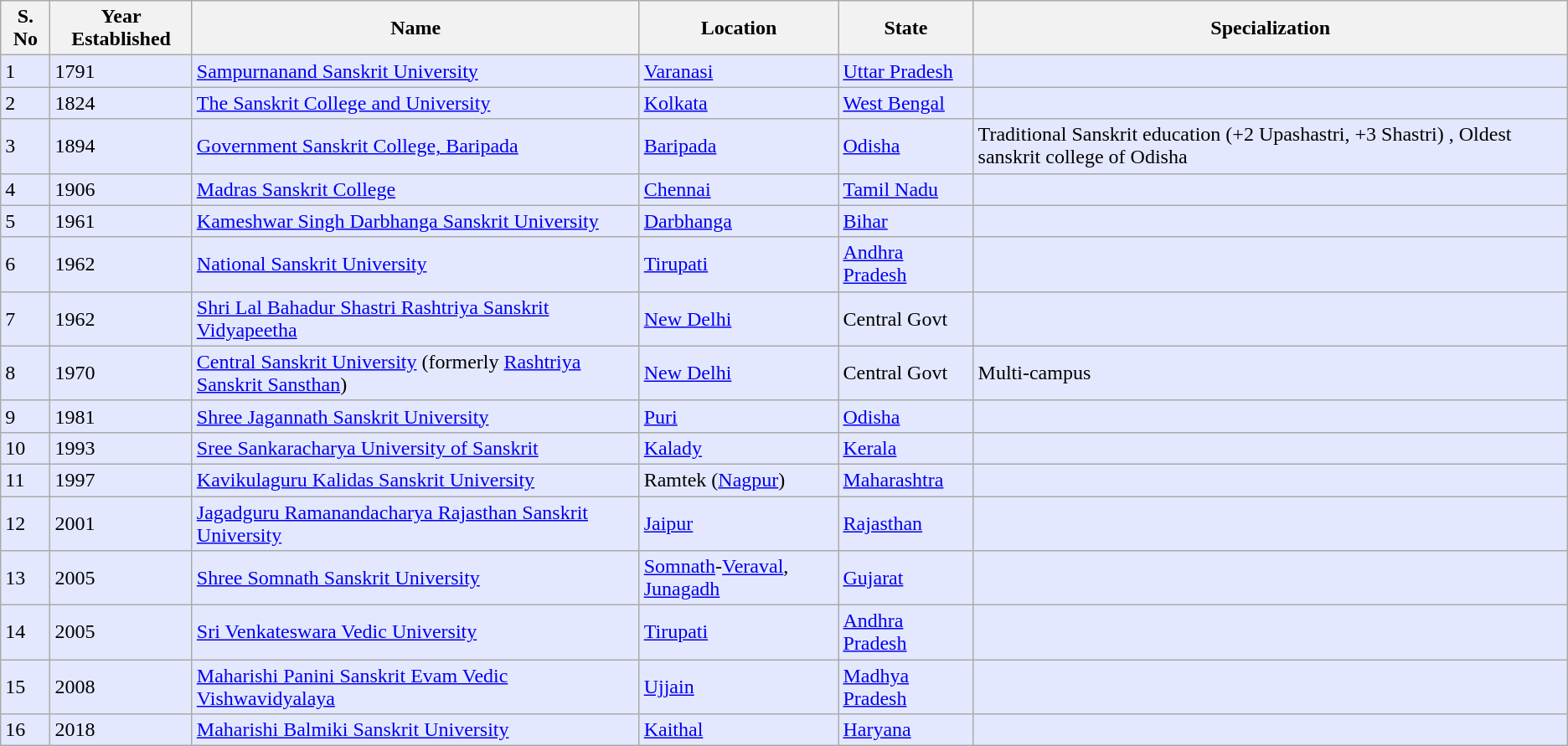<table class="wikitable">
<tr>
<th>S. No</th>
<th>Year Established</th>
<th>Name</th>
<th>Location</th>
<th>State</th>
<th>Specialization</th>
</tr>
<tr bgcolor="#e4e8ff">
<td align=left>1</td>
<td align=left>1791</td>
<td align=left><a href='#'>Sampurnanand Sanskrit University</a></td>
<td align=left><a href='#'>Varanasi</a></td>
<td align=left><a href='#'>Uttar Pradesh</a></td>
<td align=left></td>
</tr>
<tr bgcolor="#e4e8ff">
<td align=left>2</td>
<td align=left>1824</td>
<td align=left><a href='#'>The Sanskrit College and University</a></td>
<td align=left><a href='#'>Kolkata</a></td>
<td align=left><a href='#'>West Bengal</a></td>
<td align=left></td>
</tr>
<tr bgcolor="#e4e8ff">
<td align=left>3</td>
<td align=left>1894</td>
<td align=left><a href='#'>Government Sanskrit College, Baripada</a></td>
<td align=left><a href='#'>Baripada</a></td>
<td align=left><a href='#'>Odisha</a></td>
<td align=left>Traditional Sanskrit education (+2 Upashastri, +3 Shastri) , Oldest sanskrit college of Odisha</td>
</tr>
<tr bgcolor="#e4e8ff">
<td align=left>4</td>
<td align=left>1906</td>
<td align=left><a href='#'>Madras Sanskrit College</a></td>
<td align=left><a href='#'>Chennai</a></td>
<td align=left><a href='#'>Tamil Nadu</a></td>
<td align=left></td>
</tr>
<tr bgcolor="#e4e8ff">
<td align=left>5</td>
<td align=left>1961</td>
<td align=left><a href='#'>Kameshwar Singh Darbhanga Sanskrit University</a></td>
<td align=left><a href='#'>Darbhanga</a></td>
<td align=left><a href='#'>Bihar</a></td>
<td align=left></td>
</tr>
<tr bgcolor="#e4e8ff">
<td align=left>6</td>
<td align=left>1962</td>
<td align=left><a href='#'>National Sanskrit University</a></td>
<td align=left><a href='#'>Tirupati</a></td>
<td align=left><a href='#'>Andhra Pradesh</a></td>
<td align=left></td>
</tr>
<tr bgcolor="#e4e8ff">
<td align=left>7</td>
<td align=left>1962</td>
<td align=left><a href='#'>Shri Lal Bahadur Shastri Rashtriya Sanskrit Vidyapeetha</a></td>
<td align=left><a href='#'>New Delhi</a></td>
<td align=left>Central Govt</td>
<td align=left></td>
</tr>
<tr bgcolor="#e4e8ff">
<td align=left>8</td>
<td align=left>1970</td>
<td align=left><a href='#'>Central Sanskrit University</a> (formerly <a href='#'>Rashtriya Sanskrit Sansthan</a>)</td>
<td align=left><a href='#'>New Delhi</a></td>
<td align=left>Central Govt</td>
<td align=left>Multi-campus</td>
</tr>
<tr bgcolor="#e4e8ff">
<td align=left>9</td>
<td align=left>1981</td>
<td align=left><a href='#'>Shree Jagannath Sanskrit University</a></td>
<td align=left><a href='#'>Puri</a></td>
<td align=left><a href='#'>Odisha</a></td>
<td align=left></td>
</tr>
<tr bgcolor="#e4e8ff">
<td align=left>10</td>
<td align=left>1993</td>
<td align=left><a href='#'>Sree Sankaracharya University of Sanskrit</a></td>
<td align=left><a href='#'>Kalady</a></td>
<td align=left><a href='#'>Kerala</a></td>
<td align=left></td>
</tr>
<tr bgcolor="#e4e8ff">
<td align=left>11</td>
<td align=left>1997</td>
<td align=left><a href='#'>Kavikulaguru Kalidas Sanskrit University</a></td>
<td align=left>Ramtek (<a href='#'>Nagpur</a>)</td>
<td align=left><a href='#'>Maharashtra</a></td>
<td align=left></td>
</tr>
<tr bgcolor="#e4e8ff">
<td align=left>12</td>
<td align=left>2001</td>
<td align=left><a href='#'>Jagadguru Ramanandacharya Rajasthan Sanskrit University</a></td>
<td align=left><a href='#'>Jaipur</a></td>
<td align=left><a href='#'>Rajasthan</a></td>
<td align=left></td>
</tr>
<tr bgcolor="#e4e8ff">
<td align=left>13</td>
<td align=left>2005</td>
<td align=left><a href='#'>Shree Somnath Sanskrit University</a></td>
<td align=left><a href='#'>Somnath</a>-<a href='#'>Veraval</a>, <a href='#'>Junagadh</a></td>
<td align=left><a href='#'>Gujarat</a></td>
<td align=left></td>
</tr>
<tr bgcolor="#e4e8ff">
<td align=left>14</td>
<td align=left>2005</td>
<td align=left><a href='#'>Sri Venkateswara Vedic University</a></td>
<td align=left><a href='#'>Tirupati</a></td>
<td align=left><a href='#'>Andhra Pradesh</a></td>
<td align=left></td>
</tr>
<tr bgcolor="#e4e8ff">
<td align=left>15</td>
<td align=left>2008</td>
<td align=left><a href='#'>Maharishi Panini Sanskrit Evam Vedic Vishwavidyalaya</a></td>
<td align=left><a href='#'>Ujjain</a></td>
<td align=left><a href='#'>Madhya Pradesh</a></td>
<td align=left></td>
</tr>
<tr bgcolor="#e4e8ff">
<td align=left>16</td>
<td align=left>2018</td>
<td align=left><a href='#'>Maharishi Balmiki Sanskrit University</a></td>
<td align=left><a href='#'>Kaithal</a></td>
<td align=left><a href='#'>Haryana</a></td>
<td align=left></td>
</tr>
</table>
